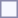<table style="border:1px solid #8888aa; background-color:#f7f8ff; padding:5px; font-size:95%; margin: 0px 12px 12px 0px;">
</table>
